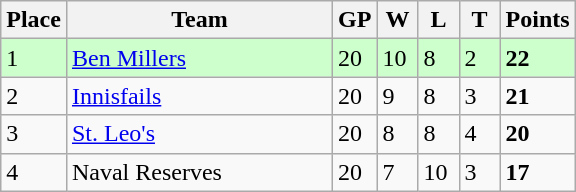<table class="wikitable">
<tr>
<th>Place</th>
<th width="170">Team</th>
<th width="20">GP</th>
<th width="20">W</th>
<th width="20">L</th>
<th width="20">T</th>
<th>Points</th>
</tr>
<tr bgcolor=#ccffcc>
<td>1</td>
<td><a href='#'>Ben Millers</a></td>
<td>20</td>
<td>10</td>
<td>8</td>
<td>2</td>
<td><strong>22</strong></td>
</tr>
<tr>
<td>2</td>
<td><a href='#'>Innisfails</a></td>
<td>20</td>
<td>9</td>
<td>8</td>
<td>3</td>
<td><strong>21</strong></td>
</tr>
<tr>
<td>3</td>
<td><a href='#'>St. Leo's</a></td>
<td>20</td>
<td>8</td>
<td>8</td>
<td>4</td>
<td><strong>20</strong></td>
</tr>
<tr>
<td>4</td>
<td>Naval Reserves</td>
<td>20</td>
<td>7</td>
<td>10</td>
<td>3</td>
<td><strong>17</strong></td>
</tr>
</table>
